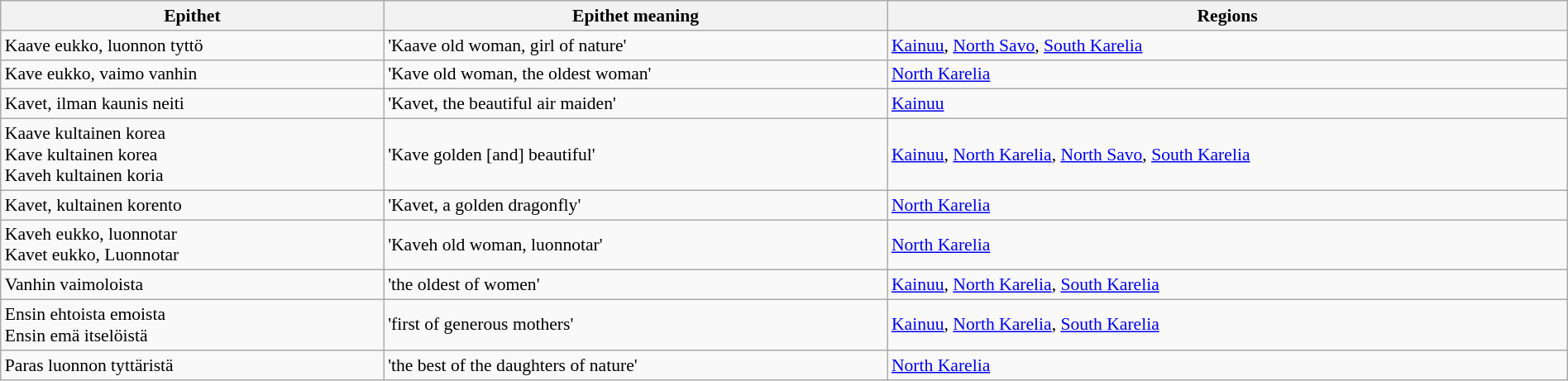<table class="wikitable sortable" style="font-size: 90%; width: 100%">
<tr>
<th>Epithet</th>
<th class="unsortable">Epithet meaning</th>
<th>Regions</th>
</tr>
<tr>
<td>Kaave eukko, luonnon tyttö</td>
<td>'Kaave old woman, girl of nature'</td>
<td><a href='#'>Kainuu</a>, <a href='#'>North Savo</a>, <a href='#'>South Karelia</a></td>
</tr>
<tr>
<td>Kave eukko, vaimo vanhin</td>
<td>'Kave old woman, the oldest woman'</td>
<td><a href='#'>North Karelia</a></td>
</tr>
<tr>
<td>Kavet, ilman kaunis neiti</td>
<td>'Kavet, the beautiful air maiden'</td>
<td><a href='#'>Kainuu</a></td>
</tr>
<tr>
<td>Kaave kultainen korea<br>Kave kultainen korea<br>Kaveh kultainen koria</td>
<td>'Kave golden [and] beautiful'</td>
<td><a href='#'>Kainuu</a>, <a href='#'>North Karelia</a>, <a href='#'>North Savo</a>, <a href='#'>South Karelia</a></td>
</tr>
<tr>
<td>Kavet, kultainen korento</td>
<td>'Kavet, a golden dragonfly'</td>
<td><a href='#'>North Karelia</a></td>
</tr>
<tr>
<td>Kaveh eukko, luonnotar<br>Kavet eukko, Luonnotar</td>
<td>'Kaveh old woman, luonnotar'</td>
<td><a href='#'>North Karelia</a></td>
</tr>
<tr>
<td>Vanhin vaimoloista</td>
<td>'the oldest of women'</td>
<td><a href='#'>Kainuu</a>, <a href='#'>North Karelia</a>, <a href='#'>South Karelia</a></td>
</tr>
<tr>
<td>Ensin ehtoista emoista<br>Ensin emä itselöistä</td>
<td>'first of generous mothers'</td>
<td><a href='#'>Kainuu</a>, <a href='#'>North Karelia</a>, <a href='#'>South Karelia</a></td>
</tr>
<tr>
<td>Paras luonnon tyttäristä</td>
<td>'the best of the daughters of nature'</td>
<td><a href='#'>North Karelia</a></td>
</tr>
</table>
